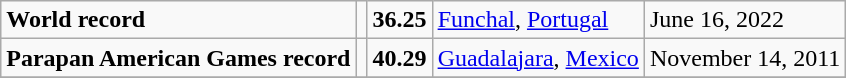<table class="wikitable">
<tr>
<td><strong>World record</strong></td>
<td></td>
<td><strong>36.25</strong></td>
<td><a href='#'>Funchal</a>, <a href='#'>Portugal</a></td>
<td>June 16, 2022</td>
</tr>
<tr>
<td><strong>Parapan American Games record</strong></td>
<td></td>
<td><strong>40.29</strong></td>
<td><a href='#'>Guadalajara</a>, <a href='#'>Mexico</a></td>
<td>November 14, 2011</td>
</tr>
<tr>
</tr>
</table>
